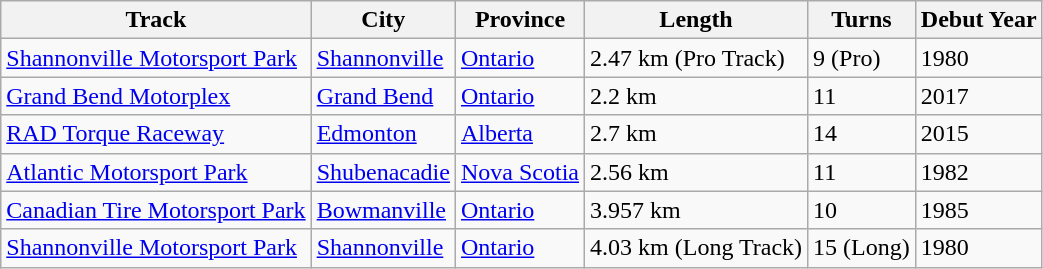<table class="wikitable sortable">
<tr>
<th>Track</th>
<th>City</th>
<th>Province</th>
<th>Length</th>
<th>Turns</th>
<th>Debut Year</th>
</tr>
<tr>
<td><a href='#'>Shannonville Motorsport Park</a></td>
<td><a href='#'>Shannonville</a></td>
<td><a href='#'>Ontario</a></td>
<td>2.47 km (Pro Track)</td>
<td>9 (Pro)</td>
<td>1980</td>
</tr>
<tr>
<td><a href='#'>Grand Bend Motorplex</a></td>
<td><a href='#'>Grand Bend</a></td>
<td><a href='#'>Ontario</a></td>
<td>2.2 km</td>
<td>11</td>
<td>2017</td>
</tr>
<tr>
<td><a href='#'>RAD Torque Raceway</a></td>
<td><a href='#'>Edmonton</a></td>
<td><a href='#'>Alberta</a></td>
<td>2.7 km</td>
<td>14</td>
<td>2015</td>
</tr>
<tr>
<td><a href='#'>Atlantic Motorsport Park</a></td>
<td><a href='#'>Shubenacadie</a></td>
<td><a href='#'>Nova Scotia</a></td>
<td>2.56 km</td>
<td>11</td>
<td>1982</td>
</tr>
<tr>
<td><a href='#'>Canadian Tire Motorsport Park</a></td>
<td><a href='#'>Bowmanville</a></td>
<td><a href='#'>Ontario</a></td>
<td>3.957 km</td>
<td>10</td>
<td>1985</td>
</tr>
<tr>
<td><a href='#'>Shannonville Motorsport Park</a></td>
<td><a href='#'>Shannonville</a></td>
<td><a href='#'>Ontario</a></td>
<td>4.03 km (Long Track)</td>
<td>15 (Long)</td>
<td>1980</td>
</tr>
</table>
